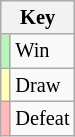<table class="wikitable" style="font-size: 85%">
<tr>
<th colspan="2">Key</th>
</tr>
<tr>
<td bgcolor=#BBF3BB></td>
<td>Win</td>
</tr>
<tr>
<td bgcolor=#FFFFBB></td>
<td>Draw</td>
</tr>
<tr>
<td bgcolor=#FFBBBB></td>
<td>Defeat</td>
</tr>
</table>
